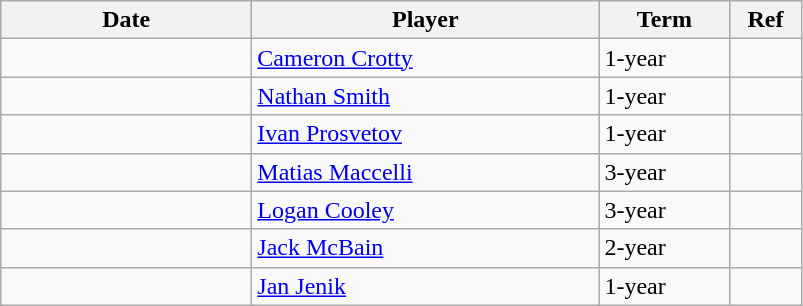<table class="wikitable">
<tr>
<th style="width: 10em;">Date</th>
<th style="width: 14em;">Player</th>
<th style="width: 5em;">Term</th>
<th style="width: 2.5em;">Ref</th>
</tr>
<tr>
<td></td>
<td><a href='#'>Cameron Crotty</a></td>
<td>1-year</td>
<td></td>
</tr>
<tr>
<td></td>
<td><a href='#'>Nathan Smith</a></td>
<td>1-year</td>
<td></td>
</tr>
<tr>
<td></td>
<td><a href='#'>Ivan Prosvetov</a></td>
<td>1-year</td>
<td></td>
</tr>
<tr>
<td></td>
<td><a href='#'>Matias Maccelli</a></td>
<td>3-year</td>
<td></td>
</tr>
<tr>
<td></td>
<td><a href='#'>Logan Cooley</a></td>
<td>3-year</td>
<td></td>
</tr>
<tr>
<td></td>
<td><a href='#'>Jack McBain</a></td>
<td>2-year</td>
<td></td>
</tr>
<tr>
<td></td>
<td><a href='#'>Jan Jenik</a></td>
<td>1-year</td>
<td></td>
</tr>
</table>
